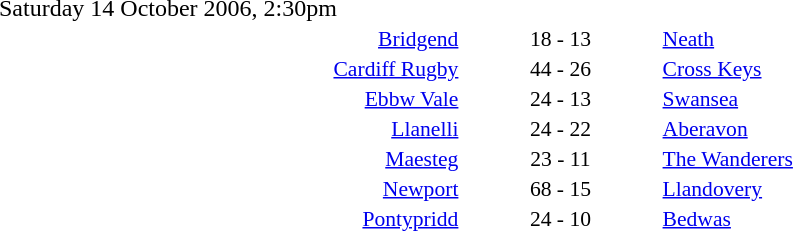<table style="width:70%;" cellspacing="1">
<tr>
<th width=35%></th>
<th width=15%></th>
<th></th>
</tr>
<tr>
<td>Saturday 14 October 2006, 2:30pm</td>
</tr>
<tr style=font-size:90%>
<td align=right><a href='#'>Bridgend</a></td>
<td align=center>18 - 13</td>
<td><a href='#'>Neath</a></td>
</tr>
<tr style=font-size:90%>
<td align=right><a href='#'>Cardiff Rugby</a></td>
<td align=center>44 - 26</td>
<td><a href='#'>Cross Keys</a></td>
</tr>
<tr style=font-size:90%>
<td align=right><a href='#'>Ebbw Vale</a></td>
<td align=center>24 - 13</td>
<td><a href='#'>Swansea</a></td>
</tr>
<tr style=font-size:90%>
<td align=right><a href='#'>Llanelli</a></td>
<td align=center>24 - 22</td>
<td><a href='#'>Aberavon</a></td>
</tr>
<tr style=font-size:90%>
<td align=right><a href='#'>Maesteg</a></td>
<td align=center>23 - 11</td>
<td><a href='#'>The Wanderers</a></td>
</tr>
<tr style=font-size:90%>
<td align=right><a href='#'>Newport</a></td>
<td align=center>68 - 15</td>
<td><a href='#'>Llandovery</a></td>
</tr>
<tr style=font-size:90%>
<td align=right><a href='#'>Pontypridd</a></td>
<td align=center>24 - 10</td>
<td><a href='#'>Bedwas</a></td>
</tr>
</table>
